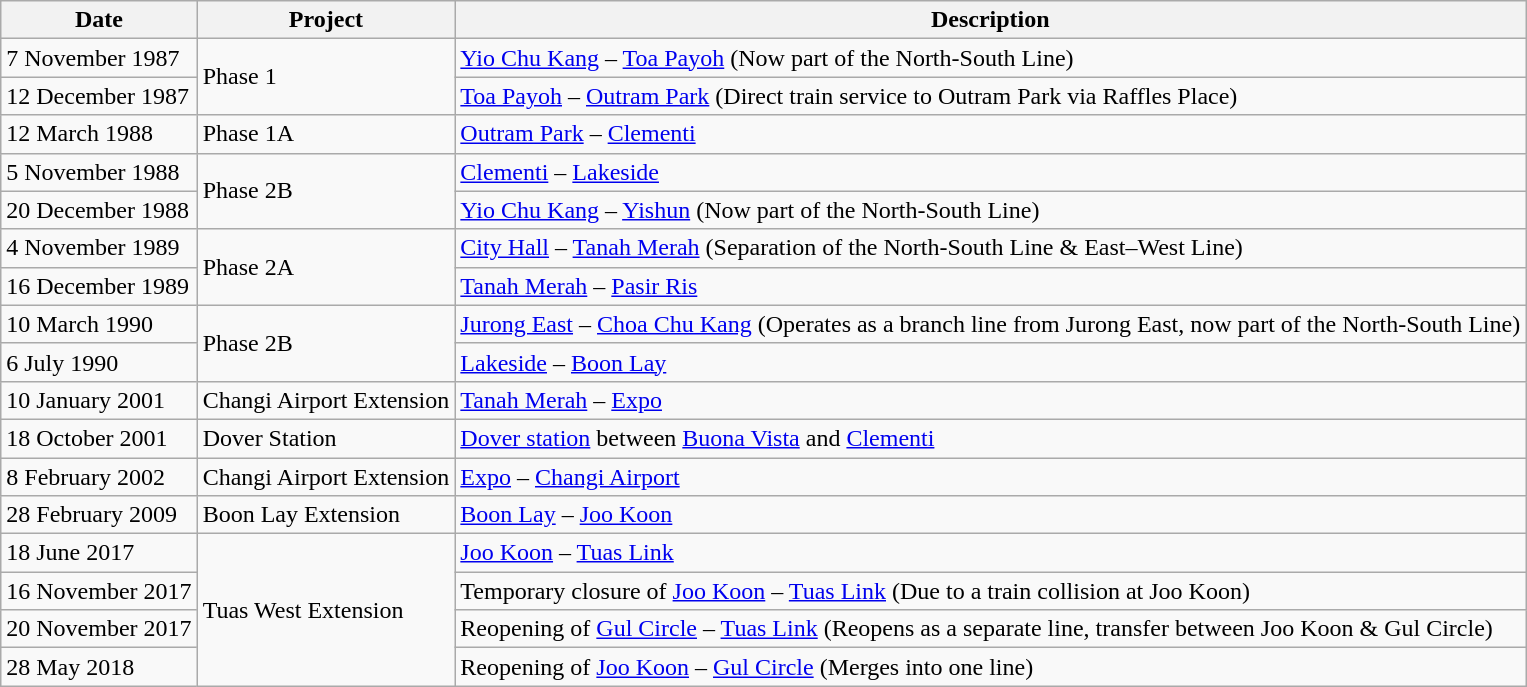<table class="wikitable">
<tr>
<th>Date</th>
<th>Project</th>
<th>Description</th>
</tr>
<tr>
<td>7 November 1987</td>
<td rowspan="2">Phase 1</td>
<td><a href='#'>Yio Chu Kang</a> – <a href='#'>Toa Payoh</a> (Now part of the North-South Line)</td>
</tr>
<tr>
<td>12 December 1987</td>
<td><a href='#'>Toa Payoh</a> – <a href='#'>Outram Park</a> (Direct train service to Outram Park via Raffles Place)</td>
</tr>
<tr>
<td>12 March 1988</td>
<td>Phase 1A</td>
<td><a href='#'>Outram Park</a> – <a href='#'>Clementi</a></td>
</tr>
<tr>
<td>5 November 1988</td>
<td rowspan="2">Phase 2B</td>
<td><a href='#'>Clementi</a> – <a href='#'>Lakeside</a></td>
</tr>
<tr>
<td>20 December 1988</td>
<td><a href='#'>Yio Chu Kang</a> – <a href='#'>Yishun</a> (Now part of the North-South Line)</td>
</tr>
<tr>
<td>4 November 1989</td>
<td rowspan="2">Phase 2A</td>
<td><a href='#'>City Hall</a> – <a href='#'>Tanah Merah</a> (Separation of the North-South Line & East–West Line)</td>
</tr>
<tr>
<td>16 December 1989</td>
<td><a href='#'>Tanah Merah</a> – <a href='#'>Pasir Ris</a></td>
</tr>
<tr>
<td>10 March 1990</td>
<td rowspan="2">Phase 2B</td>
<td><a href='#'>Jurong East</a> – <a href='#'>Choa Chu Kang</a> (Operates as a branch line from Jurong East, now part of the North-South Line)</td>
</tr>
<tr>
<td>6 July 1990</td>
<td><a href='#'>Lakeside</a> – <a href='#'>Boon Lay</a></td>
</tr>
<tr>
<td>10 January 2001</td>
<td>Changi Airport Extension</td>
<td><a href='#'>Tanah Merah</a> – <a href='#'>Expo</a></td>
</tr>
<tr>
<td>18 October 2001</td>
<td>Dover Station</td>
<td><a href='#'>Dover station</a> between <a href='#'>Buona Vista</a> and <a href='#'>Clementi</a></td>
</tr>
<tr>
<td>8 February 2002</td>
<td>Changi Airport Extension</td>
<td><a href='#'>Expo</a> – <a href='#'>Changi Airport</a></td>
</tr>
<tr>
<td>28 February 2009</td>
<td>Boon Lay Extension</td>
<td><a href='#'>Boon Lay</a> – <a href='#'>Joo Koon</a></td>
</tr>
<tr>
<td>18 June 2017</td>
<td rowspan="4">Tuas West Extension</td>
<td><a href='#'>Joo Koon</a> – <a href='#'>Tuas Link</a></td>
</tr>
<tr>
<td>16 November 2017</td>
<td>Temporary closure of <a href='#'>Joo Koon</a> – <a href='#'>Tuas Link</a> (Due to a train collision at Joo Koon)</td>
</tr>
<tr>
<td>20 November 2017</td>
<td>Reopening of <a href='#'>Gul Circle</a> – <a href='#'>Tuas Link</a> (Reopens as a separate line, transfer between Joo Koon & Gul Circle)</td>
</tr>
<tr>
<td>28 May 2018</td>
<td>Reopening of <a href='#'>Joo Koon</a> – <a href='#'>Gul Circle</a> (Merges into one line)</td>
</tr>
</table>
